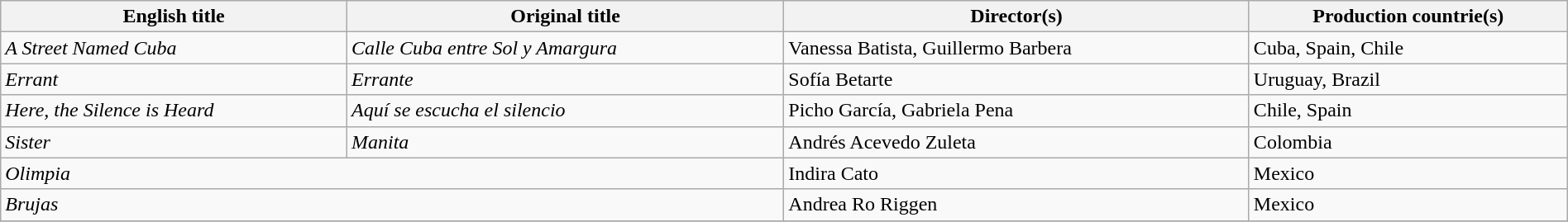<table class="sortable wikitable" style="width:100%; margin-bottom:4px" cellpadding="5">
<tr>
<th scope="col">English title</th>
<th scope="col">Original title</th>
<th scope="col">Director(s)</th>
<th scope="col">Production countrie(s)</th>
</tr>
<tr>
<td><em>A Street Named Cuba</em></td>
<td><em>Calle Cuba entre Sol y Amargura</em></td>
<td>Vanessa Batista, Guillermo Barbera</td>
<td>Cuba, Spain, Chile</td>
</tr>
<tr>
<td><em>Errant</em></td>
<td><em>Errante</em></td>
<td>Sofía Betarte</td>
<td>Uruguay, Brazil</td>
</tr>
<tr>
<td><em>Here, the Silence is Heard</em></td>
<td><em>Aquí se escucha el silencio</em></td>
<td>Picho García, Gabriela Pena</td>
<td>Chile, Spain</td>
</tr>
<tr>
<td><em>Sister</em></td>
<td><em>Manita</em></td>
<td>Andrés Acevedo Zuleta</td>
<td>Colombia</td>
</tr>
<tr>
<td colspan="2"><em>Olimpia</em></td>
<td>Indira Cato</td>
<td>Mexico</td>
</tr>
<tr>
<td colspan="2"><em>Brujas</em></td>
<td>Andrea Ro Riggen</td>
<td>Mexico</td>
</tr>
<tr>
</tr>
</table>
